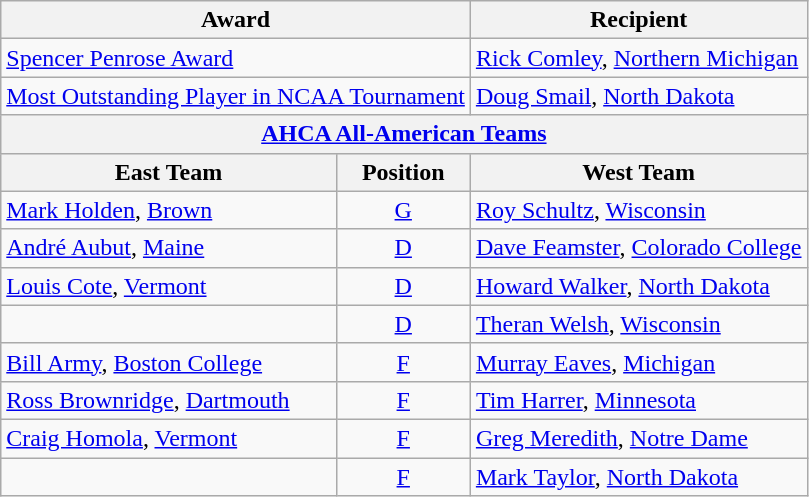<table class="wikitable">
<tr>
<th colspan=2>Award</th>
<th>Recipient</th>
</tr>
<tr>
<td colspan=2><a href='#'>Spencer Penrose Award</a></td>
<td><a href='#'>Rick Comley</a>, <a href='#'>Northern Michigan</a></td>
</tr>
<tr>
<td colspan=2><a href='#'>Most Outstanding Player in NCAA Tournament</a></td>
<td><a href='#'>Doug Smail</a>, <a href='#'>North Dakota</a></td>
</tr>
<tr>
<th colspan=3><a href='#'>AHCA All-American Teams</a></th>
</tr>
<tr>
<th>East Team</th>
<th>  Position  </th>
<th>West Team</th>
</tr>
<tr>
<td><a href='#'>Mark Holden</a>, <a href='#'>Brown</a></td>
<td align=center><a href='#'>G</a></td>
<td><a href='#'>Roy Schultz</a>, <a href='#'>Wisconsin</a></td>
</tr>
<tr>
<td><a href='#'>André Aubut</a>, <a href='#'>Maine</a></td>
<td align=center><a href='#'>D</a></td>
<td><a href='#'>Dave Feamster</a>, <a href='#'>Colorado College</a></td>
</tr>
<tr>
<td><a href='#'>Louis Cote</a>, <a href='#'>Vermont</a></td>
<td align=center><a href='#'>D</a></td>
<td><a href='#'>Howard Walker</a>, <a href='#'>North Dakota</a></td>
</tr>
<tr>
<td></td>
<td align=center><a href='#'>D</a></td>
<td><a href='#'>Theran Welsh</a>, <a href='#'>Wisconsin</a></td>
</tr>
<tr>
<td><a href='#'>Bill Army</a>, <a href='#'>Boston College</a></td>
<td align=center><a href='#'>F</a></td>
<td><a href='#'>Murray Eaves</a>, <a href='#'>Michigan</a></td>
</tr>
<tr>
<td><a href='#'>Ross Brownridge</a>, <a href='#'>Dartmouth</a></td>
<td align=center><a href='#'>F</a></td>
<td><a href='#'>Tim Harrer</a>, <a href='#'>Minnesota</a></td>
</tr>
<tr>
<td><a href='#'>Craig Homola</a>, <a href='#'>Vermont</a></td>
<td align=center><a href='#'>F</a></td>
<td><a href='#'>Greg Meredith</a>, <a href='#'>Notre Dame</a></td>
</tr>
<tr>
<td></td>
<td align=center><a href='#'>F</a></td>
<td><a href='#'>Mark Taylor</a>, <a href='#'>North Dakota</a></td>
</tr>
</table>
